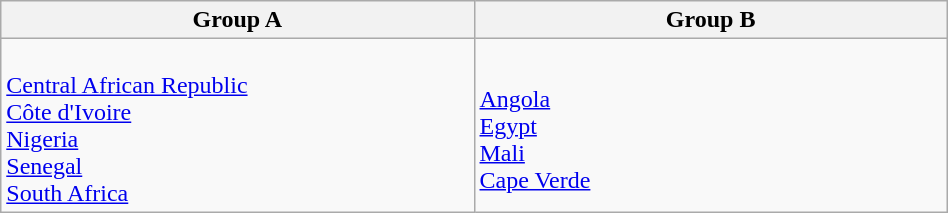<table class="wikitable" width=50%>
<tr>
<th width=25%>Group A</th>
<th width=25%>Group B</th>
</tr>
<tr>
<td><br> <a href='#'>Central African Republic</a><br>
 <a href='#'>Côte d'Ivoire</a><br>
 <a href='#'>Nigeria</a><br>
 <a href='#'>Senegal</a><br>
 <a href='#'>South Africa</a><br></td>
<td><br> <a href='#'>Angola</a><br>
 <a href='#'>Egypt</a><br>
 <a href='#'>Mali</a><br>
 <a href='#'>Cape Verde</a><br></td>
</tr>
</table>
